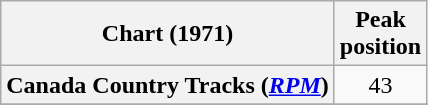<table class="wikitable sortable plainrowheaders" style="text-align:center">
<tr>
<th scope="col">Chart (1971)</th>
<th scope="col">Peak<br>position</th>
</tr>
<tr>
<th scope="row">Canada Country Tracks (<em><a href='#'>RPM</a></em>)</th>
<td align="center">43</td>
</tr>
<tr>
</tr>
</table>
